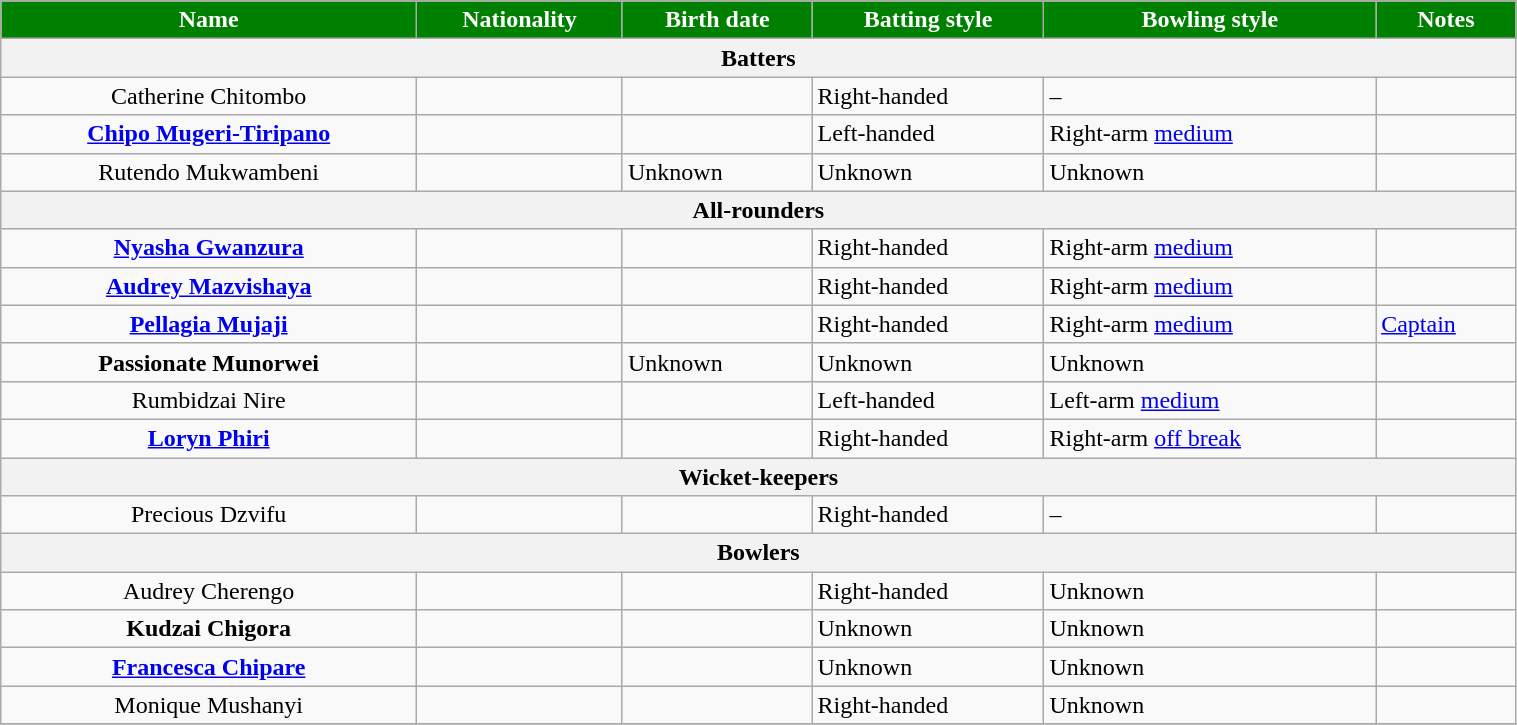<table class="wikitable"  style="width:80%;">
<tr>
<th style="background:#008000; color:white">Name</th>
<th style="background:#008000; color:white">Nationality</th>
<th style="background:#008000; color:white">Birth date</th>
<th style="background:#008000; color:white">Batting style</th>
<th style="background:#008000; color:white">Bowling style</th>
<th style="background:#008000; color:white">Notes</th>
</tr>
<tr>
<th colspan="6">Batters</th>
</tr>
<tr>
<td style="text-align:center">Catherine Chitombo</td>
<td style="text-align:center"></td>
<td></td>
<td>Right-handed</td>
<td>–</td>
<td></td>
</tr>
<tr>
<td style="text-align:center"><strong><a href='#'>Chipo Mugeri-Tiripano</a></strong></td>
<td style="text-align:center"></td>
<td></td>
<td>Left-handed</td>
<td>Right-arm <a href='#'>medium</a></td>
<td></td>
</tr>
<tr>
<td style="text-align:center">Rutendo Mukwambeni</td>
<td style="text-align:center"></td>
<td>Unknown</td>
<td>Unknown</td>
<td>Unknown</td>
<td></td>
</tr>
<tr>
<th colspan="6">All-rounders</th>
</tr>
<tr>
<td style="text-align:center"><strong><a href='#'>Nyasha Gwanzura</a></strong></td>
<td style="text-align:center"></td>
<td></td>
<td>Right-handed</td>
<td>Right-arm <a href='#'>medium</a></td>
<td></td>
</tr>
<tr>
<td style="text-align:center"><strong><a href='#'>Audrey Mazvishaya</a></strong></td>
<td style="text-align:center"></td>
<td></td>
<td>Right-handed</td>
<td>Right-arm <a href='#'>medium</a></td>
<td></td>
</tr>
<tr>
<td style="text-align:center"><strong><a href='#'>Pellagia Mujaji</a></strong></td>
<td style="text-align:center"></td>
<td></td>
<td>Right-handed</td>
<td>Right-arm <a href='#'>medium</a></td>
<td><a href='#'>Captain</a></td>
</tr>
<tr>
<td style="text-align:center"><strong>Passionate Munorwei</strong></td>
<td style="text-align:center"></td>
<td>Unknown</td>
<td>Unknown</td>
<td>Unknown</td>
<td></td>
</tr>
<tr>
<td style="text-align:center">Rumbidzai Nire</td>
<td style="text-align:center"></td>
<td></td>
<td>Left-handed</td>
<td>Left-arm <a href='#'>medium</a></td>
<td></td>
</tr>
<tr>
<td style="text-align:center"><strong><a href='#'>Loryn Phiri</a></strong></td>
<td style="text-align:center"></td>
<td></td>
<td>Right-handed</td>
<td>Right-arm <a href='#'>off break</a></td>
<td></td>
</tr>
<tr>
<th colspan="6">Wicket-keepers</th>
</tr>
<tr>
<td style="text-align:center">Precious Dzvifu</td>
<td style="text-align:center"></td>
<td></td>
<td>Right-handed</td>
<td>–</td>
<td></td>
</tr>
<tr>
<th colspan="6">Bowlers</th>
</tr>
<tr>
<td style="text-align:center">Audrey Cherengo</td>
<td style="text-align:center"></td>
<td></td>
<td>Right-handed</td>
<td>Unknown</td>
<td></td>
</tr>
<tr>
<td style="text-align:center"><strong>Kudzai Chigora</strong></td>
<td style="text-align:center"></td>
<td></td>
<td>Unknown</td>
<td>Unknown</td>
<td></td>
</tr>
<tr>
<td style="text-align:center"><strong><a href='#'>Francesca Chipare</a></strong></td>
<td style="text-align:center"></td>
<td></td>
<td>Unknown</td>
<td>Unknown</td>
<td></td>
</tr>
<tr>
<td style="text-align:center">Monique Mushanyi</td>
<td style="text-align:center"></td>
<td></td>
<td>Right-handed</td>
<td>Unknown</td>
<td></td>
</tr>
<tr>
</tr>
</table>
